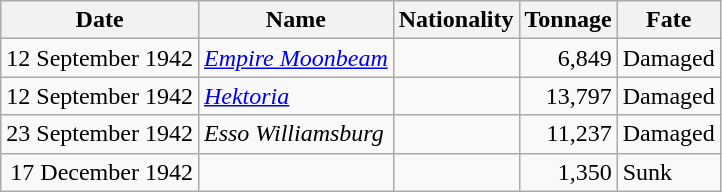<table class="wikitable sortable">
<tr>
<th>Date</th>
<th>Name</th>
<th>Nationality</th>
<th>Tonnage</th>
<th>Fate</th>
</tr>
<tr>
<td align="right">12 September 1942</td>
<td align="left"><em><a href='#'>Empire Moonbeam</a></em></td>
<td align="left"></td>
<td align="right">6,849</td>
<td align="left">Damaged</td>
</tr>
<tr>
<td align="right">12 September 1942</td>
<td align="left"><em><a href='#'>Hektoria</a></em></td>
<td align="left"></td>
<td align="right">13,797</td>
<td align="left">Damaged</td>
</tr>
<tr>
<td align="right">23 September 1942</td>
<td align="left"><em>Esso Williamsburg</em></td>
<td align="left"></td>
<td align="right">11,237</td>
<td align="left">Damaged</td>
</tr>
<tr>
<td align="right">17 December 1942</td>
<td align="left"></td>
<td align="left"></td>
<td align="right">1,350</td>
<td align="left">Sunk</td>
</tr>
</table>
